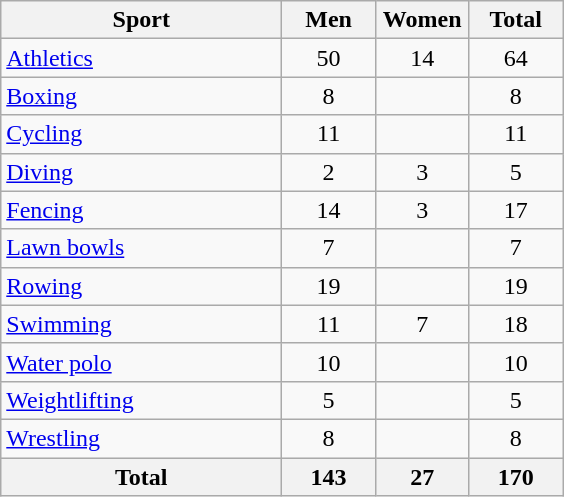<table class="wikitable sortable" style="text-align:center;">
<tr>
<th width=180>Sport</th>
<th width=55>Men</th>
<th width=55>Women</th>
<th width=55>Total</th>
</tr>
<tr>
<td align=left><a href='#'>Athletics</a></td>
<td>50</td>
<td>14</td>
<td>64</td>
</tr>
<tr>
<td align=left><a href='#'>Boxing</a></td>
<td>8</td>
<td></td>
<td>8</td>
</tr>
<tr>
<td align=left><a href='#'>Cycling</a></td>
<td>11</td>
<td></td>
<td>11</td>
</tr>
<tr>
<td align=left><a href='#'>Diving</a></td>
<td>2</td>
<td>3</td>
<td>5</td>
</tr>
<tr>
<td align=left><a href='#'>Fencing</a></td>
<td>14</td>
<td>3</td>
<td>17</td>
</tr>
<tr>
<td align=left><a href='#'>Lawn bowls</a></td>
<td>7</td>
<td></td>
<td>7</td>
</tr>
<tr>
<td align=left><a href='#'>Rowing</a></td>
<td>19</td>
<td></td>
<td>19</td>
</tr>
<tr>
<td align=left><a href='#'>Swimming</a></td>
<td>11</td>
<td>7</td>
<td>18</td>
</tr>
<tr>
<td align=left><a href='#'>Water polo</a></td>
<td>10</td>
<td></td>
<td>10</td>
</tr>
<tr>
<td align=left><a href='#'>Weightlifting</a></td>
<td>5</td>
<td></td>
<td>5</td>
</tr>
<tr>
<td align=left><a href='#'>Wrestling</a></td>
<td>8</td>
<td></td>
<td>8</td>
</tr>
<tr>
<th>Total</th>
<th>143</th>
<th>27</th>
<th>170</th>
</tr>
</table>
